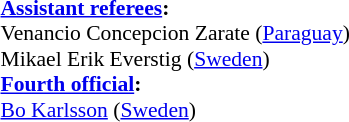<table width=100% style="font-size: 90%">
<tr>
<td><br><strong><a href='#'>Assistant referees</a>:</strong>
<br>Venancio Concepcion Zarate (<a href='#'>Paraguay</a>)
<br>Mikael Erik Everstig (<a href='#'>Sweden</a>)
<br><strong><a href='#'>Fourth official</a>:</strong>
<br><a href='#'>Bo Karlsson</a> (<a href='#'>Sweden</a>)</td>
</tr>
</table>
